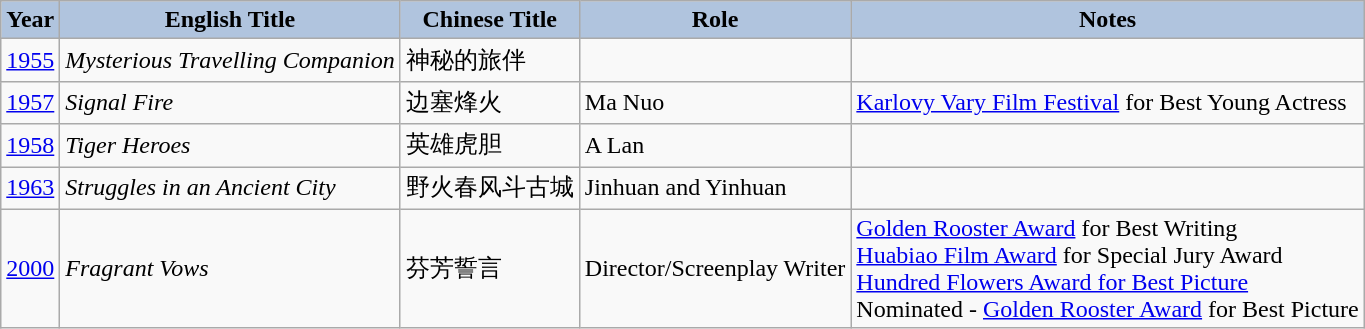<table class="wikitable">
<tr>
<th style="background:#B0C4DE;">Year</th>
<th style="background:#B0C4DE;">English Title</th>
<th style="background:#B0C4DE;">Chinese Title</th>
<th style="background:#B0C4DE;">Role</th>
<th style="background:#B0C4DE;">Notes</th>
</tr>
<tr>
<td><a href='#'>1955</a></td>
<td><em>Mysterious Travelling Companion</em></td>
<td>神秘的旅伴</td>
<td></td>
<td></td>
</tr>
<tr>
<td><a href='#'>1957</a></td>
<td><em>Signal Fire</em></td>
<td>边塞烽火</td>
<td>Ma Nuo</td>
<td><a href='#'>Karlovy Vary Film Festival</a> for Best Young Actress</td>
</tr>
<tr>
<td><a href='#'>1958</a></td>
<td><em>Tiger Heroes</em></td>
<td>英雄虎胆</td>
<td>A Lan</td>
<td></td>
</tr>
<tr>
<td><a href='#'>1963</a></td>
<td><em>Struggles in an Ancient City</em></td>
<td>野火春风斗古城</td>
<td>Jinhuan and Yinhuan</td>
<td></td>
</tr>
<tr>
<td><a href='#'>2000</a></td>
<td><em>Fragrant Vows</em></td>
<td>芬芳誓言</td>
<td>Director/Screenplay Writer</td>
<td><a href='#'>Golden Rooster Award</a> for Best Writing<br><a href='#'>Huabiao Film Award</a> for Special Jury Award<br><a href='#'>Hundred Flowers Award for Best Picture</a><br>Nominated - <a href='#'>Golden Rooster Award</a> for Best Picture</td>
</tr>
</table>
